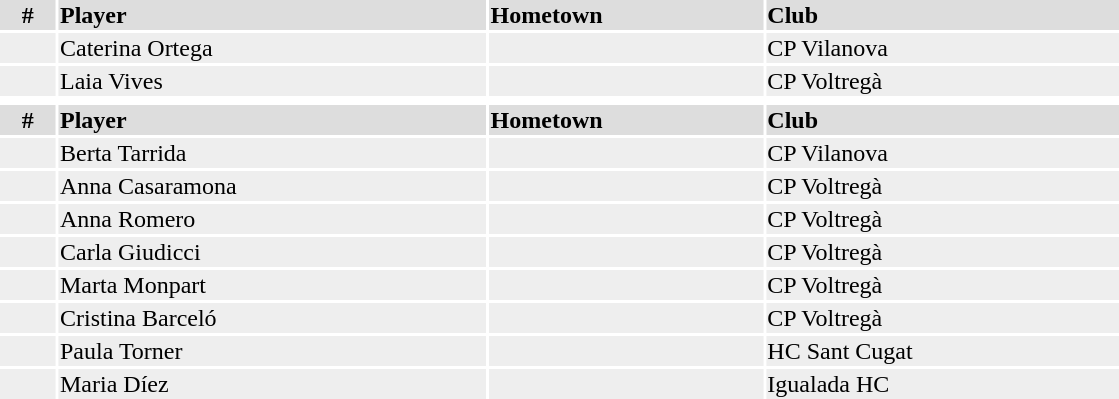<table width=750>
<tr>
<th colspan=9></th>
</tr>
<tr bgcolor="#dddddd">
<th width=5%>#</th>
<td align=left!!width=35%><strong>Player</strong></td>
<td align=center!!width=20%><strong>Hometown</strong></td>
<td align=center!!width=35%><strong>Club</strong></td>
</tr>
<tr bgcolor="#eeeeee">
<td align=center></td>
<td>Caterina Ortega</td>
<td></td>
<td>CP Vilanova</td>
</tr>
<tr bgcolor="#eeeeee">
<td align=center></td>
<td>Laia Vives</td>
<td></td>
<td>CP Voltregà</td>
</tr>
<tr>
<th colspan=9></th>
</tr>
<tr bgcolor="#dddddd">
<th width=5%>#</th>
<td align=left!!width=35%><strong>Player</strong></td>
<td align=center!!width=20%><strong>Hometown</strong></td>
<td align=center!!width=35%><strong>Club</strong></td>
</tr>
<tr bgcolor="#eeeeee">
<td align=center></td>
<td>Berta Tarrida</td>
<td></td>
<td>CP Vilanova</td>
</tr>
<tr bgcolor="#eeeeee">
<td align=center></td>
<td>Anna Casaramona</td>
<td></td>
<td>CP Voltregà</td>
</tr>
<tr bgcolor="#eeeeee">
<td align=center></td>
<td>Anna Romero</td>
<td></td>
<td>CP Voltregà</td>
</tr>
<tr bgcolor="#eeeeee">
<td align=center></td>
<td>Carla Giudicci</td>
<td></td>
<td>CP Voltregà</td>
</tr>
<tr bgcolor="#eeeeee">
<td align=center></td>
<td>Marta Monpart</td>
<td></td>
<td>CP Voltregà</td>
</tr>
<tr bgcolor="#eeeeee">
<td align=center></td>
<td>Cristina Barceló</td>
<td></td>
<td>CP Voltregà</td>
</tr>
<tr bgcolor="#eeeeee">
<td align=center></td>
<td>Paula Torner</td>
<td></td>
<td>HC Sant Cugat</td>
</tr>
<tr bgcolor="#eeeeee">
<td align=center></td>
<td>Maria Díez</td>
<td></td>
<td>Igualada HC</td>
</tr>
</table>
